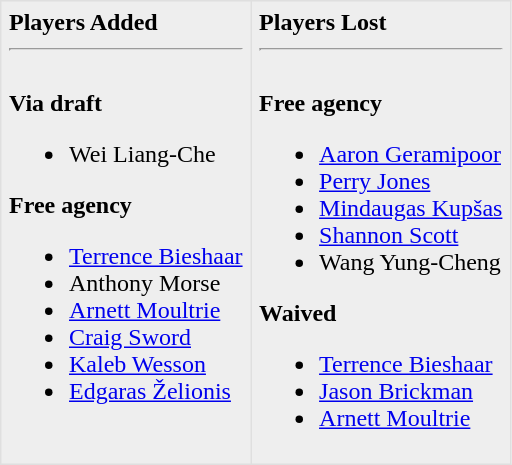<table border=1 style="border-collapse:collapse; background-color:#eeeeee" bordercolor="#DFDFDF" cellpadding="5">
<tr>
<td valign="top"><strong>Players Added</strong> <hr><br><strong>Via draft</strong><ul><li>Wei Liang-Che</li></ul><strong>Free agency</strong><ul><li><a href='#'>Terrence Bieshaar</a></li><li>Anthony Morse</li><li><a href='#'>Arnett Moultrie</a></li><li><a href='#'>Craig Sword</a></li><li><a href='#'>Kaleb Wesson</a></li><li><a href='#'>Edgaras Želionis</a></li></ul></td>
<td valign="top"><strong>Players Lost</strong> <hr><br><strong>Free agency</strong><ul><li><a href='#'>Aaron Geramipoor</a></li><li><a href='#'>Perry Jones</a></li><li><a href='#'>Mindaugas Kupšas</a></li><li><a href='#'>Shannon Scott</a></li><li>Wang Yung-Cheng</li></ul>
<strong>Waived</strong><ul><li><a href='#'>Terrence Bieshaar</a></li><li><a href='#'>Jason Brickman</a></li><li><a href='#'>Arnett Moultrie</a></li></ul></td>
</tr>
</table>
